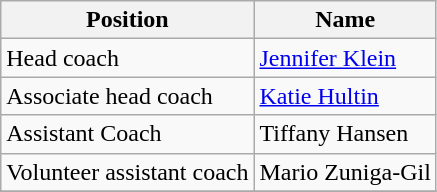<table class="wikitable">
<tr>
<th>Position</th>
<th>Name</th>
</tr>
<tr>
<td>Head coach</td>
<td><a href='#'>Jennifer Klein</a></td>
</tr>
<tr>
<td>Associate head coach</td>
<td><a href='#'>Katie Hultin</a></td>
</tr>
<tr>
<td>Assistant Coach</td>
<td>Tiffany Hansen</td>
</tr>
<tr>
<td>Volunteer assistant coach</td>
<td>Mario Zuniga-Gil</td>
</tr>
<tr>
</tr>
</table>
